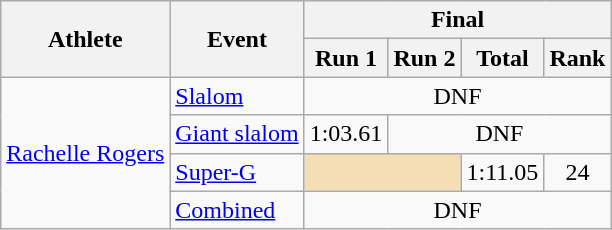<table class="wikitable">
<tr>
<th rowspan="2">Athlete</th>
<th rowspan="2">Event</th>
<th colspan="4">Final</th>
</tr>
<tr>
<th>Run 1</th>
<th>Run 2</th>
<th>Total</th>
<th>Rank</th>
</tr>
<tr>
<td rowspan=4><a href='#'>Rachelle Rogers</a></td>
<td><a href='#'>Slalom</a></td>
<td align="center" colspan=4>DNF</td>
</tr>
<tr>
<td><a href='#'>Giant slalom</a></td>
<td align="center">1:03.61</td>
<td align="center" colspan=3>DNF</td>
</tr>
<tr>
<td><a href='#'>Super-G</a></td>
<td colspan=2 bgcolor="wheat"></td>
<td align="center">1:11.05</td>
<td align="center">24</td>
</tr>
<tr>
<td><a href='#'>Combined</a></td>
<td align="center" colspan=4>DNF</td>
</tr>
</table>
